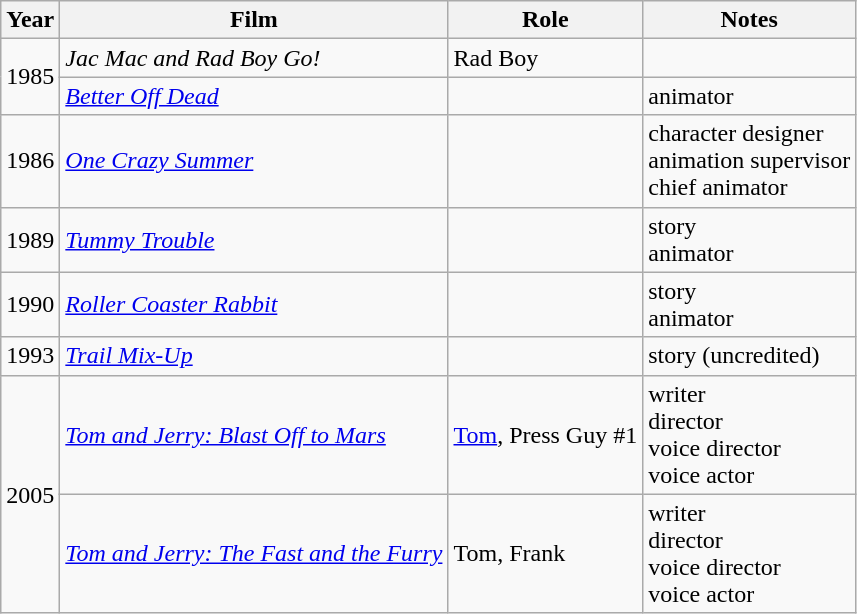<table class="wikitable">
<tr>
<th>Year</th>
<th>Film</th>
<th>Role</th>
<th>Notes</th>
</tr>
<tr>
<td rowspan="2">1985</td>
<td><em>Jac Mac and Rad Boy Go!</em></td>
<td>Rad Boy</td>
<td></td>
</tr>
<tr>
<td><em><a href='#'>Better Off Dead</a></em></td>
<td></td>
<td>animator</td>
</tr>
<tr>
<td>1986</td>
<td><em><a href='#'>One Crazy Summer</a></em></td>
<td></td>
<td>character designer<br>animation supervisor<br>chief animator</td>
</tr>
<tr>
<td>1989</td>
<td><em><a href='#'>Tummy Trouble</a></em></td>
<td></td>
<td>story<br>animator</td>
</tr>
<tr>
<td>1990</td>
<td><em><a href='#'>Roller Coaster Rabbit</a></em></td>
<td></td>
<td>story<br>animator</td>
</tr>
<tr>
<td>1993</td>
<td><em><a href='#'>Trail Mix-Up</a></em></td>
<td></td>
<td>story (uncredited)</td>
</tr>
<tr>
<td rowspan="2">2005</td>
<td><em><a href='#'>Tom and Jerry: Blast Off to Mars</a></em></td>
<td><a href='#'>Tom</a>, Press Guy #1</td>
<td>writer<br>director<br>voice director<br>voice actor</td>
</tr>
<tr>
<td><em><a href='#'>Tom and Jerry: The Fast and the Furry</a></em></td>
<td>Tom, Frank</td>
<td>writer<br>director<br>voice director<br>voice actor</td>
</tr>
</table>
